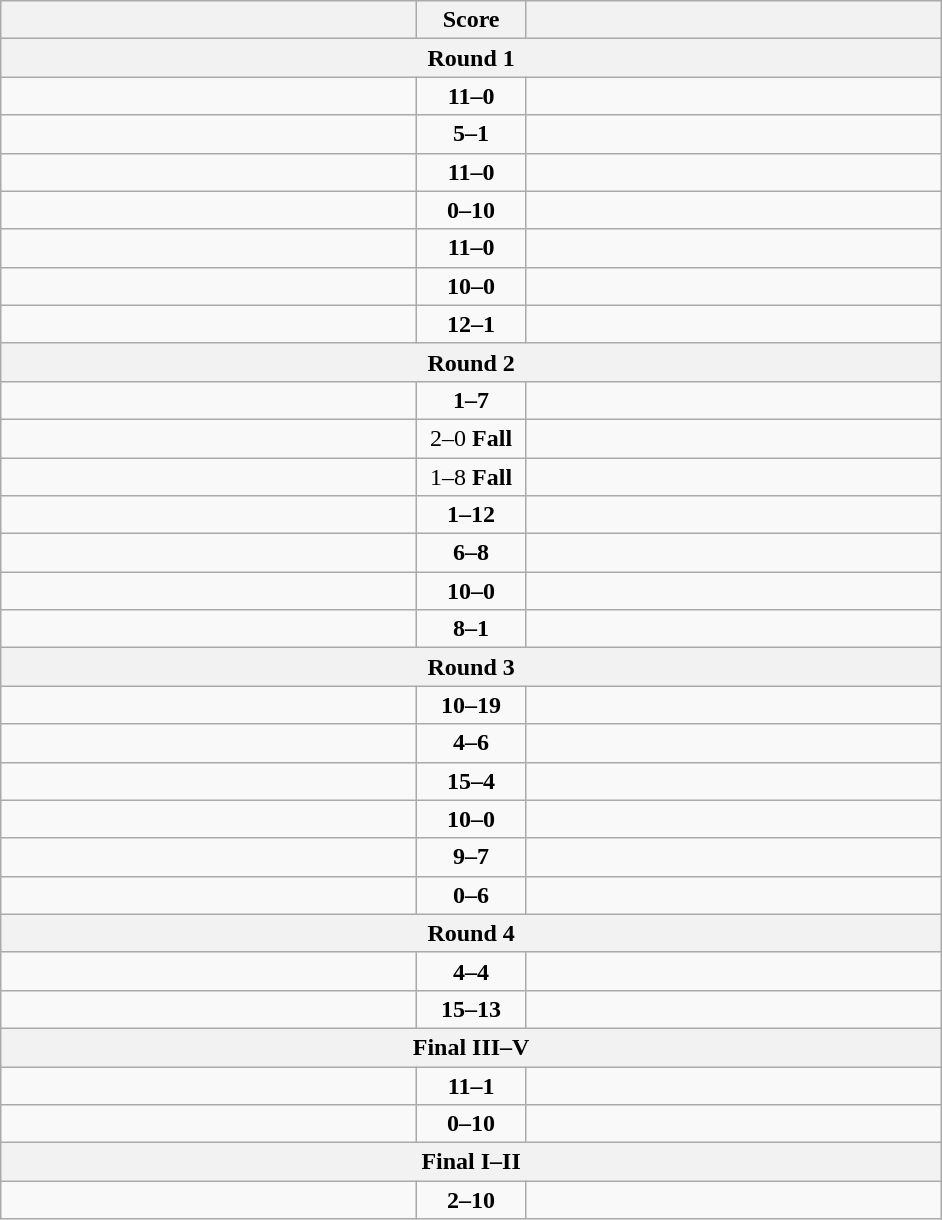<table class="wikitable" style="text-align: left;">
<tr>
<th align="right" width="270"></th>
<th width="65">Score</th>
<th align="left" width="270"></th>
</tr>
<tr>
<th colspan="3">Round 1</th>
</tr>
<tr>
<td><strong></strong></td>
<td align=center><strong>11–0</strong></td>
<td></td>
</tr>
<tr>
<td><strong></strong></td>
<td align=center><strong>5–1</strong></td>
<td></td>
</tr>
<tr>
<td><strong></strong></td>
<td align=center><strong>11–0</strong></td>
<td></td>
</tr>
<tr>
<td></td>
<td align=center><strong>0–10</strong></td>
<td><strong></strong></td>
</tr>
<tr>
<td><strong></strong></td>
<td align=center><strong>11–0</strong></td>
<td></td>
</tr>
<tr>
<td><strong></strong></td>
<td align=center><strong>10–0</strong></td>
<td></td>
</tr>
<tr>
<td><strong></strong></td>
<td align=center><strong>12–1</strong></td>
<td></td>
</tr>
<tr>
<th colspan="3">Round 2</th>
</tr>
<tr>
<td></td>
<td align=center><strong>1–7</strong></td>
<td><strong></strong></td>
</tr>
<tr>
<td><strong></strong></td>
<td align=center>2–0 <strong>Fall</strong></td>
<td></td>
</tr>
<tr>
<td></td>
<td align=center>1–8 <strong>Fall</strong></td>
<td><strong></strong></td>
</tr>
<tr>
<td></td>
<td align=center><strong>1–12</strong></td>
<td><strong></strong></td>
</tr>
<tr>
<td></td>
<td align=center><strong>6–8</strong></td>
<td><strong></strong></td>
</tr>
<tr>
<td><strong></strong></td>
<td align=center><strong>10–0</strong></td>
<td></td>
</tr>
<tr>
<td><strong></strong></td>
<td align=center><strong>8–1</strong></td>
<td></td>
</tr>
<tr>
<th colspan="3">Round 3</th>
</tr>
<tr>
<td></td>
<td align=center><strong>10–19</strong></td>
<td><strong></strong></td>
</tr>
<tr>
<td></td>
<td align=center><strong>4–6</strong></td>
<td><strong></strong></td>
</tr>
<tr>
<td><strong></strong></td>
<td align=center><strong>15–4</strong></td>
<td></td>
</tr>
<tr>
<td><strong></strong></td>
<td align=center><strong>10–0</strong></td>
<td></td>
</tr>
<tr>
<td><strong></strong></td>
<td align=center><strong>9–7</strong></td>
<td></td>
</tr>
<tr>
<td></td>
<td align=center><strong>0–6</strong></td>
<td><strong></strong></td>
</tr>
<tr>
<th colspan="3">Round 4</th>
</tr>
<tr>
<td></td>
<td align=center><strong>4–4</strong></td>
<td><strong></strong></td>
</tr>
<tr>
<td><strong></strong></td>
<td align=center><strong>15–13</strong></td>
<td></td>
</tr>
<tr>
<th colspan="3">Final III–V</th>
</tr>
<tr>
<td><strong></strong></td>
<td align=center><strong>11–1</strong></td>
<td></td>
</tr>
<tr>
<td></td>
<td align=center><strong>0–10</strong></td>
<td><strong></strong></td>
</tr>
<tr>
<th colspan="3">Final I–II</th>
</tr>
<tr>
<td></td>
<td align=center><strong>2–10</strong></td>
<td><strong></strong></td>
</tr>
</table>
